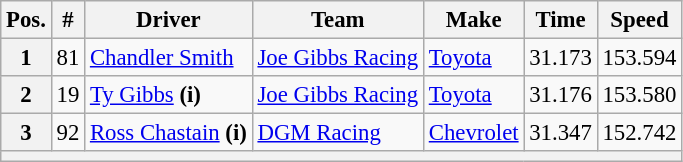<table class="wikitable" style="font-size:95%">
<tr>
<th>Pos.</th>
<th>#</th>
<th>Driver</th>
<th>Team</th>
<th>Make</th>
<th>Time</th>
<th>Speed</th>
</tr>
<tr>
<th>1</th>
<td>81</td>
<td><a href='#'>Chandler Smith</a></td>
<td><a href='#'>Joe Gibbs Racing</a></td>
<td><a href='#'>Toyota</a></td>
<td>31.173</td>
<td>153.594</td>
</tr>
<tr>
<th>2</th>
<td>19</td>
<td><a href='#'>Ty Gibbs</a> <strong>(i)</strong></td>
<td><a href='#'>Joe Gibbs Racing</a></td>
<td><a href='#'>Toyota</a></td>
<td>31.176</td>
<td>153.580</td>
</tr>
<tr>
<th>3</th>
<td>92</td>
<td><a href='#'>Ross Chastain</a> <strong>(i)</strong></td>
<td><a href='#'>DGM Racing</a></td>
<td><a href='#'>Chevrolet</a></td>
<td>31.347</td>
<td>152.742</td>
</tr>
<tr>
<th colspan="7"></th>
</tr>
</table>
